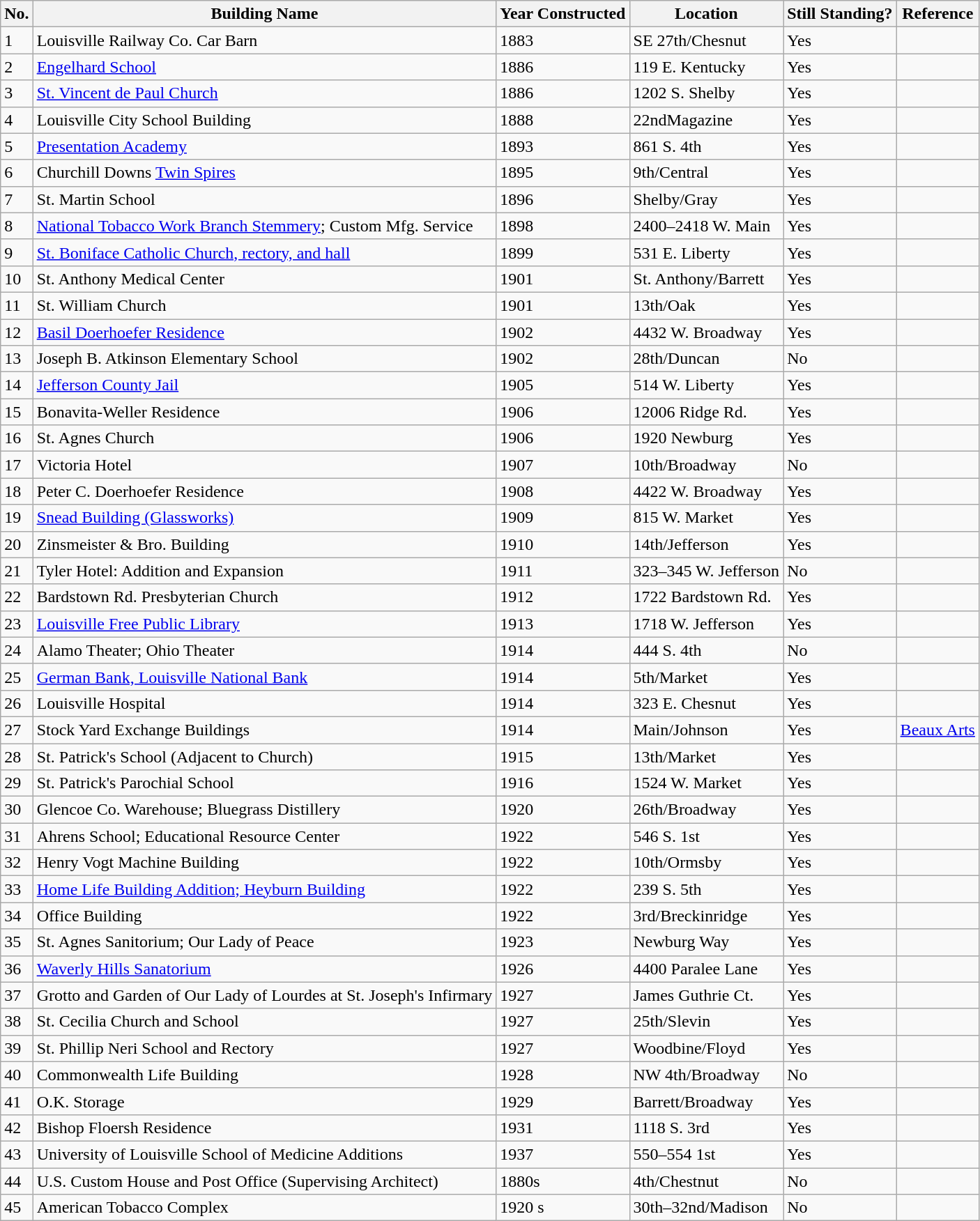<table class="wikitable">
<tr>
<th>No.</th>
<th>Building Name</th>
<th>Year Constructed</th>
<th>Location</th>
<th>Still Standing?</th>
<th>Reference</th>
</tr>
<tr>
<td>1</td>
<td>Louisville Railway Co. Car Barn</td>
<td>1883</td>
<td>SE 27th/Chesnut</td>
<td>Yes</td>
<td></td>
</tr>
<tr>
<td>2</td>
<td><a href='#'>Engelhard School</a></td>
<td>1886</td>
<td>119 E. Kentucky</td>
<td>Yes</td>
<td></td>
</tr>
<tr>
<td>3</td>
<td><a href='#'>St. Vincent de Paul Church</a></td>
<td>1886</td>
<td>1202 S. Shelby</td>
<td>Yes</td>
<td></td>
</tr>
<tr>
<td>4</td>
<td>Louisville City School Building</td>
<td>1888</td>
<td>22ndMagazine</td>
<td>Yes</td>
<td></td>
</tr>
<tr>
<td>5</td>
<td><a href='#'>Presentation Academy</a></td>
<td>1893</td>
<td>861 S. 4th</td>
<td>Yes</td>
<td></td>
</tr>
<tr>
<td>6</td>
<td>Churchill Downs <a href='#'>Twin Spires</a></td>
<td>1895</td>
<td>9th/Central</td>
<td>Yes</td>
<td></td>
</tr>
<tr>
<td>7</td>
<td>St. Martin School</td>
<td>1896</td>
<td>Shelby/Gray</td>
<td>Yes</td>
<td></td>
</tr>
<tr>
<td>8</td>
<td><a href='#'>National Tobacco Work Branch Stemmery</a>; Custom Mfg. Service</td>
<td>1898</td>
<td>2400–2418 W. Main</td>
<td>Yes</td>
<td></td>
</tr>
<tr>
<td>9</td>
<td><a href='#'>St. Boniface Catholic Church, rectory, and hall</a></td>
<td>1899</td>
<td>531 E. Liberty</td>
<td>Yes</td>
<td></td>
</tr>
<tr>
<td>10</td>
<td>St. Anthony Medical Center</td>
<td>1901</td>
<td>St. Anthony/Barrett</td>
<td>Yes</td>
<td></td>
</tr>
<tr>
<td>11</td>
<td>St. William Church</td>
<td>1901</td>
<td>13th/Oak</td>
<td>Yes</td>
<td></td>
</tr>
<tr>
<td>12</td>
<td><a href='#'>Basil Doerhoefer Residence</a></td>
<td>1902</td>
<td>4432 W. Broadway</td>
<td>Yes</td>
<td></td>
</tr>
<tr>
<td>13</td>
<td>Joseph B. Atkinson Elementary School</td>
<td>1902</td>
<td>28th/Duncan</td>
<td>No</td>
<td></td>
</tr>
<tr>
<td>14</td>
<td><a href='#'>Jefferson County Jail</a></td>
<td>1905</td>
<td>514 W. Liberty</td>
<td>Yes</td>
<td></td>
</tr>
<tr>
<td>15</td>
<td>Bonavita-Weller Residence</td>
<td>1906</td>
<td>12006 Ridge Rd.</td>
<td>Yes</td>
<td></td>
</tr>
<tr>
<td>16</td>
<td>St. Agnes Church</td>
<td>1906</td>
<td>1920 Newburg</td>
<td>Yes</td>
<td></td>
</tr>
<tr>
<td>17</td>
<td>Victoria Hotel</td>
<td>1907</td>
<td>10th/Broadway</td>
<td>No</td>
<td></td>
</tr>
<tr>
<td>18</td>
<td>Peter C. Doerhoefer Residence</td>
<td>1908</td>
<td>4422 W. Broadway</td>
<td>Yes</td>
<td></td>
</tr>
<tr>
<td>19</td>
<td><a href='#'>Snead Building (Glassworks)</a></td>
<td>1909</td>
<td>815 W. Market</td>
<td>Yes</td>
<td></td>
</tr>
<tr>
<td>20</td>
<td>Zinsmeister & Bro. Building</td>
<td>1910</td>
<td>14th/Jefferson</td>
<td>Yes</td>
<td></td>
</tr>
<tr>
<td>21</td>
<td>Tyler Hotel: Addition and Expansion</td>
<td>1911</td>
<td>323–345 W. Jefferson</td>
<td>No</td>
<td></td>
</tr>
<tr>
<td>22</td>
<td>Bardstown Rd. Presbyterian Church</td>
<td>1912</td>
<td>1722 Bardstown Rd.</td>
<td>Yes</td>
<td></td>
</tr>
<tr>
<td>23</td>
<td><a href='#'>Louisville Free Public Library</a></td>
<td>1913</td>
<td>1718 W. Jefferson</td>
<td>Yes</td>
<td></td>
</tr>
<tr>
<td>24</td>
<td>Alamo Theater; Ohio Theater</td>
<td>1914</td>
<td>444 S. 4th</td>
<td>No</td>
<td></td>
</tr>
<tr>
<td>25</td>
<td><a href='#'>German Bank, Louisville National Bank</a></td>
<td>1914</td>
<td>5th/Market</td>
<td>Yes</td>
<td></td>
</tr>
<tr>
<td>26</td>
<td>Louisville Hospital</td>
<td>1914</td>
<td>323 E. Chesnut</td>
<td>Yes</td>
<td></td>
</tr>
<tr>
<td>27</td>
<td>Stock Yard Exchange Buildings</td>
<td>1914</td>
<td>Main/Johnson</td>
<td>Yes</td>
<td><a href='#'>Beaux Arts</a></td>
</tr>
<tr>
<td>28</td>
<td>St. Patrick's School (Adjacent to Church)</td>
<td>1915</td>
<td>13th/Market</td>
<td>Yes</td>
<td></td>
</tr>
<tr>
<td>29</td>
<td>St. Patrick's Parochial School</td>
<td>1916</td>
<td>1524 W. Market</td>
<td>Yes</td>
<td></td>
</tr>
<tr>
<td>30</td>
<td>Glencoe Co. Warehouse; Bluegrass Distillery</td>
<td>1920</td>
<td>26th/Broadway</td>
<td>Yes</td>
<td></td>
</tr>
<tr>
<td>31</td>
<td>Ahrens School; Educational Resource Center</td>
<td>1922</td>
<td>546 S. 1st</td>
<td>Yes</td>
<td></td>
</tr>
<tr>
<td>32</td>
<td>Henry Vogt Machine Building</td>
<td>1922</td>
<td>10th/Ormsby</td>
<td>Yes</td>
<td></td>
</tr>
<tr>
<td>33</td>
<td><a href='#'>Home Life Building Addition; Heyburn Building</a></td>
<td>1922</td>
<td>239 S. 5th</td>
<td>Yes</td>
<td></td>
</tr>
<tr>
<td>34</td>
<td>Office Building</td>
<td>1922</td>
<td>3rd/Breckinridge</td>
<td>Yes</td>
<td></td>
</tr>
<tr>
<td>35</td>
<td>St. Agnes Sanitorium; Our Lady of Peace</td>
<td>1923</td>
<td>Newburg Way</td>
<td>Yes</td>
<td></td>
</tr>
<tr>
<td>36</td>
<td><a href='#'>Waverly Hills Sanatorium</a></td>
<td>1926</td>
<td>4400 Paralee Lane</td>
<td>Yes</td>
<td></td>
</tr>
<tr>
<td>37</td>
<td>Grotto and Garden of Our Lady of Lourdes at St. Joseph's Infirmary</td>
<td>1927</td>
<td>James Guthrie Ct.</td>
<td>Yes</td>
<td></td>
</tr>
<tr>
<td>38</td>
<td>St. Cecilia Church and School</td>
<td>1927</td>
<td>25th/Slevin</td>
<td>Yes</td>
<td></td>
</tr>
<tr>
<td>39</td>
<td>St. Phillip Neri School and Rectory</td>
<td>1927</td>
<td>Woodbine/Floyd</td>
<td>Yes</td>
<td></td>
</tr>
<tr>
<td>40</td>
<td>Commonwealth Life Building</td>
<td>1928</td>
<td>NW 4th/Broadway</td>
<td>No</td>
<td></td>
</tr>
<tr>
<td>41</td>
<td>O.K. Storage</td>
<td>1929</td>
<td>Barrett/Broadway</td>
<td>Yes</td>
<td></td>
</tr>
<tr>
<td>42</td>
<td>Bishop Floersh Residence</td>
<td>1931</td>
<td>1118 S. 3rd</td>
<td>Yes</td>
<td></td>
</tr>
<tr>
<td>43</td>
<td>University of Louisville School of Medicine Additions</td>
<td>1937</td>
<td>550–554 1st</td>
<td>Yes</td>
<td></td>
</tr>
<tr>
<td>44</td>
<td>U.S. Custom House and Post Office (Supervising Architect)</td>
<td>1880s</td>
<td>4th/Chestnut</td>
<td>No</td>
<td></td>
</tr>
<tr>
<td>45</td>
<td>American Tobacco Complex</td>
<td>1920 s</td>
<td>30th–32nd/Madison</td>
<td>No</td>
<td></td>
</tr>
</table>
